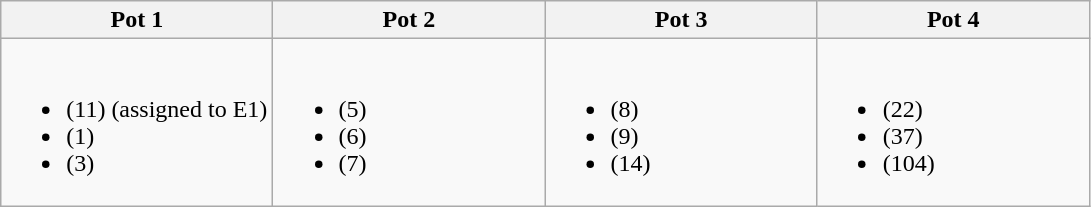<table class="wikitable">
<tr>
<th style="width:25%">Pot 1</th>
<th style="width:25%">Pot 2</th>
<th style="width:25%">Pot 3</th>
<th style="width:25%">Pot 4</th>
</tr>
<tr style="vertical-align:top;">
<td><br><ul><li> (11) (assigned to E1)</li><li> (1)</li><li> (3)</li></ul></td>
<td><br><ul><li> (5)</li><li> (6)</li><li> (7)</li></ul></td>
<td><br><ul><li> (8)</li><li> (9)</li><li> (14)</li></ul></td>
<td><br><ul><li> (22)</li><li> (37)</li><li> (104)</li></ul></td>
</tr>
</table>
